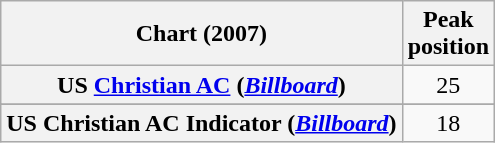<table class="wikitable sortable plainrowheaders" style="text-align:center">
<tr>
<th scope="col">Chart (2007)</th>
<th scope="col">Peak<br> position</th>
</tr>
<tr>
<th scope="row" align="left">US <a href='#'>Christian AC</a> (<em><a href='#'>Billboard</a></em>)</th>
<td>25</td>
</tr>
<tr>
</tr>
<tr>
</tr>
<tr>
<th scope="row" align="left">US Christian AC Indicator (<em><a href='#'>Billboard</a></em>)</th>
<td align="center">18</td>
</tr>
</table>
